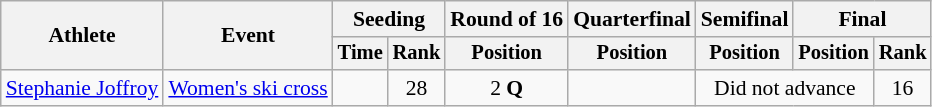<table class="wikitable" style="font-size:90%">
<tr>
<th rowspan="2">Athlete</th>
<th rowspan="2">Event</th>
<th colspan="2">Seeding</th>
<th>Round of 16</th>
<th>Quarterfinal</th>
<th>Semifinal</th>
<th colspan=2>Final</th>
</tr>
<tr style="font-size:95%">
<th>Time</th>
<th>Rank</th>
<th>Position</th>
<th>Position</th>
<th>Position</th>
<th>Position</th>
<th>Rank</th>
</tr>
<tr align=center>
<td align=left><a href='#'>Stephanie Joffroy</a></td>
<td align=left><a href='#'>Women's ski cross</a></td>
<td></td>
<td>28</td>
<td>2 <strong>Q</strong></td>
<td></td>
<td colspan=2>Did not advance</td>
<td>16</td>
</tr>
</table>
